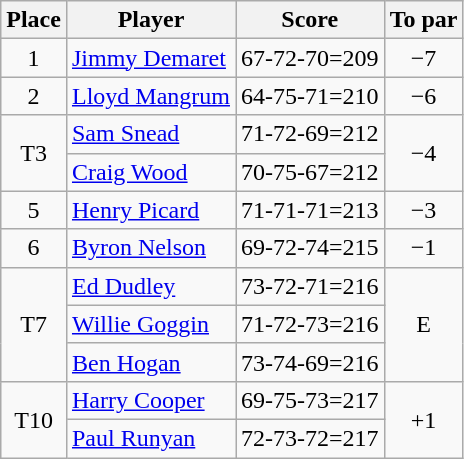<table class="wikitable">
<tr>
<th>Place</th>
<th>Player</th>
<th>Score</th>
<th>To par</th>
</tr>
<tr>
<td align="center">1</td>
<td> <a href='#'>Jimmy Demaret</a></td>
<td>67-72-70=209</td>
<td align="center">−7</td>
</tr>
<tr>
<td align="center">2</td>
<td> <a href='#'>Lloyd Mangrum</a></td>
<td>64-75-71=210</td>
<td align="center">−6</td>
</tr>
<tr>
<td rowspan="2" align="center">T3</td>
<td> <a href='#'>Sam Snead</a></td>
<td>71-72-69=212</td>
<td rowspan="2" align="center">−4</td>
</tr>
<tr>
<td> <a href='#'>Craig Wood</a></td>
<td>70-75-67=212</td>
</tr>
<tr>
<td align="center">5</td>
<td> <a href='#'>Henry Picard</a></td>
<td>71-71-71=213</td>
<td align="center">−3</td>
</tr>
<tr>
<td align="center">6</td>
<td> <a href='#'>Byron Nelson</a></td>
<td>69-72-74=215</td>
<td align="center">−1</td>
</tr>
<tr>
<td rowspan="3" align="center">T7</td>
<td> <a href='#'>Ed Dudley</a></td>
<td>73-72-71=216</td>
<td rowspan="3" align="center">E</td>
</tr>
<tr>
<td> <a href='#'>Willie Goggin</a></td>
<td>71-72-73=216</td>
</tr>
<tr>
<td> <a href='#'>Ben Hogan</a></td>
<td>73-74-69=216</td>
</tr>
<tr>
<td rowspan="2" align="center">T10</td>
<td> <a href='#'>Harry Cooper</a></td>
<td>69-75-73=217</td>
<td rowspan="2" align="center">+1</td>
</tr>
<tr>
<td> <a href='#'>Paul Runyan</a></td>
<td>72-73-72=217</td>
</tr>
</table>
